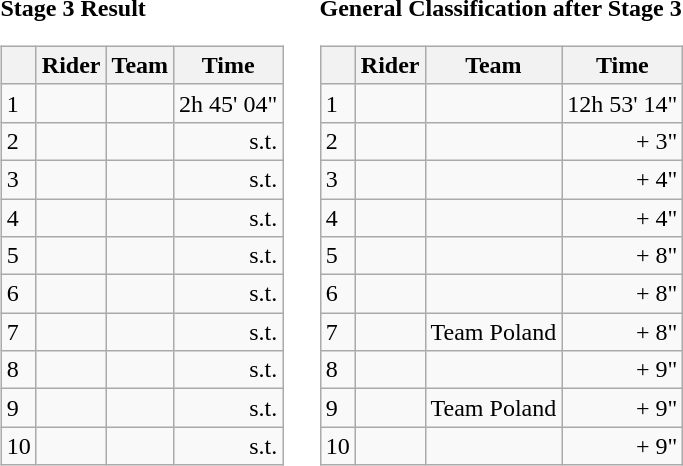<table>
<tr>
<td><strong>Stage 3 Result</strong><br><table class="wikitable">
<tr>
<th></th>
<th>Rider</th>
<th>Team</th>
<th>Time</th>
</tr>
<tr>
<td>1</td>
<td></td>
<td></td>
<td align="right">2h 45' 04"</td>
</tr>
<tr>
<td>2</td>
<td></td>
<td></td>
<td align="right">s.t.</td>
</tr>
<tr>
<td>3</td>
<td> </td>
<td></td>
<td align="right">s.t.</td>
</tr>
<tr>
<td>4</td>
<td></td>
<td></td>
<td align="right">s.t.</td>
</tr>
<tr>
<td>5</td>
<td></td>
<td></td>
<td align="right">s.t.</td>
</tr>
<tr>
<td>6</td>
<td></td>
<td></td>
<td align="right">s.t.</td>
</tr>
<tr>
<td>7</td>
<td></td>
<td></td>
<td align="right">s.t.</td>
</tr>
<tr>
<td>8</td>
<td></td>
<td></td>
<td align="right">s.t.</td>
</tr>
<tr>
<td>9</td>
<td></td>
<td></td>
<td align="right">s.t.</td>
</tr>
<tr>
<td>10</td>
<td></td>
<td></td>
<td align="right">s.t.</td>
</tr>
</table>
</td>
<td></td>
<td><strong>General Classification after Stage 3</strong><br><table class="wikitable">
<tr>
<th></th>
<th>Rider</th>
<th>Team</th>
<th>Time</th>
</tr>
<tr>
<td>1</td>
<td>  </td>
<td></td>
<td align="right">12h 53' 14"</td>
</tr>
<tr>
<td>2</td>
<td></td>
<td></td>
<td align="right">+ 3"</td>
</tr>
<tr>
<td>3</td>
<td></td>
<td></td>
<td align="right">+ 4"</td>
</tr>
<tr>
<td>4</td>
<td></td>
<td></td>
<td align="right">+ 4"</td>
</tr>
<tr>
<td>5</td>
<td></td>
<td></td>
<td align="right">+ 8"</td>
</tr>
<tr>
<td>6</td>
<td></td>
<td></td>
<td align="right">+ 8"</td>
</tr>
<tr>
<td>7</td>
<td> </td>
<td>Team Poland</td>
<td align="right">+ 8"</td>
</tr>
<tr>
<td>8</td>
<td></td>
<td></td>
<td align="right">+ 9"</td>
</tr>
<tr>
<td>9</td>
<td></td>
<td>Team Poland</td>
<td align="right">+ 9"</td>
</tr>
<tr>
<td>10</td>
<td></td>
<td></td>
<td align="right">+ 9"</td>
</tr>
</table>
</td>
</tr>
</table>
